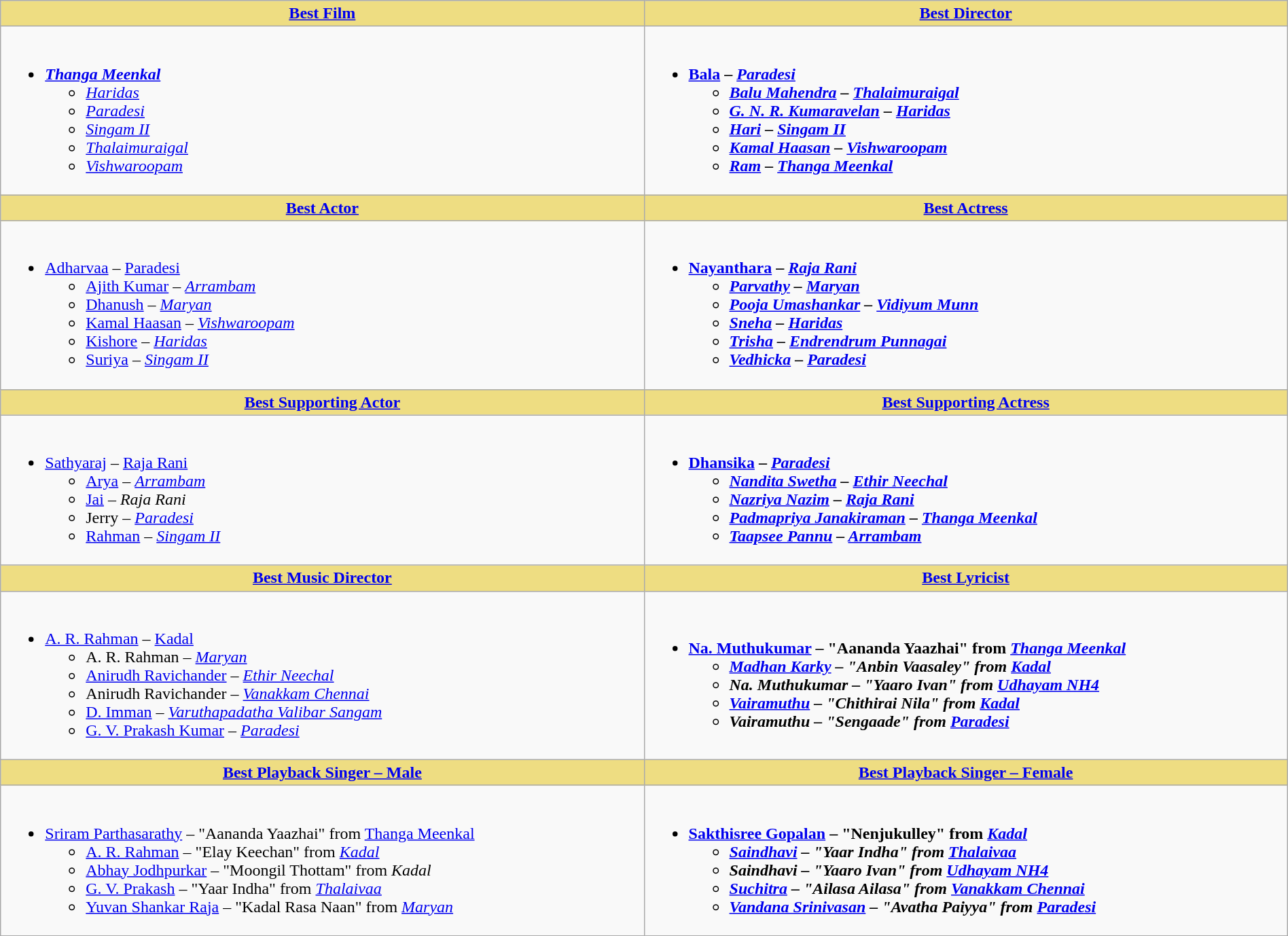<table class="wikitable" width=100% |>
<tr>
<th style="background:#EEDD82;" !align="center" width=50%><a href='#'>Best Film</a></th>
<th style="background:#EEDD82;" !align="center" width=50%><a href='#'>Best Director</a></th>
</tr>
<tr>
<td valign="top"><br><ul><li><strong><em><a href='#'>Thanga Meenkal</a></em></strong><ul><li><em><a href='#'>Haridas</a></em></li><li><em><a href='#'>Paradesi</a></em></li><li><em><a href='#'>Singam II</a></em></li><li><em><a href='#'>Thalaimuraigal</a></em></li><li><em><a href='#'>Vishwaroopam</a></em></li></ul></li></ul></td>
<td valign="top"><br><ul><li><strong><a href='#'>Bala</a> – <em><a href='#'>Paradesi</a><strong><em><ul><li><a href='#'>Balu Mahendra</a> – </em><a href='#'>Thalaimuraigal</a><em></li><li><a href='#'>G. N. R. Kumaravelan</a> – </em><a href='#'>Haridas</a><em></li><li><a href='#'>Hari</a> – </em><a href='#'>Singam II</a><em></li><li><a href='#'>Kamal Haasan</a> – </em><a href='#'>Vishwaroopam</a><em></li><li><a href='#'>Ram</a> – </em><a href='#'>Thanga Meenkal</a><em></li></ul></li></ul></td>
</tr>
<tr>
<th style="background:#EEDD82;" !align="center"><a href='#'>Best Actor</a></th>
<th style="background:#EEDD82;" !align="center"><a href='#'>Best Actress</a></th>
</tr>
<tr>
<td><br><ul><li></strong><a href='#'>Adharvaa</a> – </em><a href='#'>Paradesi</a></em></strong><ul><li><a href='#'>Ajith Kumar</a> – <em><a href='#'>Arrambam</a></em></li><li><a href='#'>Dhanush</a> – <em><a href='#'>Maryan</a></em></li><li><a href='#'>Kamal Haasan</a> – <em><a href='#'>Vishwaroopam</a></em></li><li><a href='#'>Kishore</a> – <em><a href='#'>Haridas</a></em></li><li><a href='#'>Suriya</a> – <em><a href='#'>Singam II</a></em></li></ul></li></ul></td>
<td><br><ul><li><strong><a href='#'>Nayanthara</a> – <em><a href='#'>Raja Rani</a><strong><em><ul><li><a href='#'>Parvathy</a> – </em><a href='#'>Maryan</a><em></li><li><a href='#'>Pooja Umashankar</a> – </em><a href='#'>Vidiyum Munn</a><em></li><li><a href='#'>Sneha</a> – </em><a href='#'>Haridas</a><em></li><li><a href='#'>Trisha</a> – </em><a href='#'>Endrendrum Punnagai</a><em></li><li><a href='#'>Vedhicka</a> – </em><a href='#'>Paradesi</a><em></li></ul></li></ul></td>
</tr>
<tr>
<th style="background:#EEDD82;" !align="center"><a href='#'>Best Supporting Actor</a></th>
<th style="background:#EEDD82;" !align="center"><a href='#'>Best Supporting Actress</a></th>
</tr>
<tr>
<td><br><ul><li></strong><a href='#'>Sathyaraj</a> – </em><a href='#'>Raja Rani</a></em></strong><ul><li><a href='#'>Arya</a> – <em><a href='#'>Arrambam</a></em></li><li><a href='#'>Jai</a> – <em>Raja Rani</em></li><li>Jerry – <em><a href='#'>Paradesi</a></em></li><li><a href='#'>Rahman</a> – <em><a href='#'>Singam II</a></em></li></ul></li></ul></td>
<td><br><ul><li><strong><a href='#'>Dhansika</a> – <em><a href='#'>Paradesi</a><strong><em><ul><li><a href='#'>Nandita Swetha</a> – </em><a href='#'>Ethir Neechal</a><em></li><li><a href='#'>Nazriya Nazim</a> – </em><a href='#'>Raja Rani</a><em></li><li><a href='#'>Padmapriya Janakiraman</a> – </em><a href='#'>Thanga Meenkal</a><em></li><li><a href='#'>Taapsee Pannu</a> – </em><a href='#'>Arrambam</a><em></li></ul></li></ul></td>
</tr>
<tr>
<th style="background:#EEDD82;" !align="center"><a href='#'>Best Music Director</a></th>
<th style="background:#EEDD82;" !align="center"><a href='#'>Best Lyricist</a></th>
</tr>
<tr>
<td><br><ul><li></strong><a href='#'>A. R. Rahman</a> – </em><a href='#'>Kadal</a></em></strong><ul><li>A. R. Rahman – <em><a href='#'>Maryan</a></em></li><li><a href='#'>Anirudh Ravichander</a> – <em><a href='#'>Ethir Neechal</a></em></li><li>Anirudh Ravichander – <em><a href='#'>Vanakkam Chennai</a></em></li><li><a href='#'>D. Imman</a> – <em><a href='#'>Varuthapadatha Valibar Sangam</a></em></li><li><a href='#'>G. V. Prakash Kumar</a> – <em><a href='#'>Paradesi</a></em></li></ul></li></ul></td>
<td><br><ul><li><strong><a href='#'>Na. Muthukumar</a> –  "Aananda Yaazhai" from <em><a href='#'>Thanga Meenkal</a><strong><em><ul><li><a href='#'>Madhan Karky</a> – "Anbin Vaasaley" from </em><a href='#'>Kadal</a><em></li><li>Na. Muthukumar – "Yaaro Ivan" from </em><a href='#'>Udhayam NH4</a><em></li><li><a href='#'>Vairamuthu</a> – "Chithirai Nila" from </em><a href='#'>Kadal</a><em></li><li>Vairamuthu – "Sengaade" from </em><a href='#'>Paradesi</a><em></li></ul></li></ul></td>
</tr>
<tr>
<th style="background:#EEDD82;" !align="center"><a href='#'>Best Playback Singer – Male</a></th>
<th style="background:#EEDD82;" !align="center"><a href='#'>Best Playback Singer – Female</a></th>
</tr>
<tr>
<td><br><ul><li></strong><a href='#'>Sriram Parthasarathy</a> – "Aananda Yaazhai" from </em><a href='#'>Thanga Meenkal</a></em></strong><ul><li><a href='#'>A. R. Rahman</a> – "Elay Keechan" from <em><a href='#'>Kadal</a></em></li><li><a href='#'>Abhay Jodhpurkar</a> – "Moongil Thottam" from <em>Kadal</em></li><li><a href='#'>G. V. Prakash</a> – "Yaar Indha" from <em><a href='#'>Thalaivaa</a></em></li><li><a href='#'>Yuvan Shankar Raja</a> – "Kadal Rasa Naan" from <em><a href='#'>Maryan</a></em></li></ul></li></ul></td>
<td><br><ul><li><strong><a href='#'>Sakthisree Gopalan</a> – "Nenjukulley" from <em><a href='#'>Kadal</a><strong><em><ul><li><a href='#'>Saindhavi</a> – "Yaar Indha" from </em><a href='#'>Thalaivaa</a><em></li><li>Saindhavi – "Yaaro Ivan" from </em><a href='#'>Udhayam NH4</a><em></li><li><a href='#'>Suchitra</a> – "Ailasa Ailasa" from </em><a href='#'>Vanakkam Chennai</a><em></li><li><a href='#'>Vandana Srinivasan</a> – "Avatha Paiyya"  from </em><a href='#'>Paradesi</a><em></li></ul></li></ul></td>
</tr>
</table>
